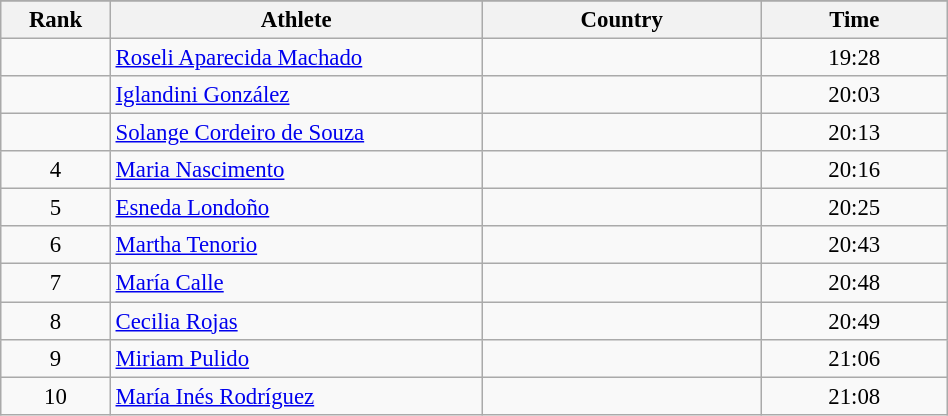<table class="wikitable sortable" style=" text-align:center; font-size:95%;" width="50%">
<tr>
</tr>
<tr>
<th width=5%>Rank</th>
<th width=20%>Athlete</th>
<th width=15%>Country</th>
<th width=10%>Time</th>
</tr>
<tr>
<td align=center></td>
<td align=left><a href='#'>Roseli Aparecida Machado</a></td>
<td align=left></td>
<td>19:28</td>
</tr>
<tr>
<td align=center></td>
<td align=left><a href='#'>Iglandini González</a></td>
<td align=left></td>
<td>20:03</td>
</tr>
<tr>
<td align=center></td>
<td align=left><a href='#'>Solange Cordeiro de Souza</a></td>
<td align=left></td>
<td>20:13</td>
</tr>
<tr>
<td align=center>4</td>
<td align=left><a href='#'>Maria Nascimento</a></td>
<td align=left></td>
<td>20:16</td>
</tr>
<tr>
<td align=center>5</td>
<td align=left><a href='#'>Esneda Londoño</a></td>
<td align=left></td>
<td>20:25</td>
</tr>
<tr>
<td align=center>6</td>
<td align=left><a href='#'>Martha Tenorio</a></td>
<td align=left></td>
<td>20:43</td>
</tr>
<tr>
<td align=center>7</td>
<td align=left><a href='#'>María Calle</a></td>
<td align=left></td>
<td>20:48</td>
</tr>
<tr>
<td align=center>8</td>
<td align=left><a href='#'>Cecilia Rojas</a></td>
<td align=left></td>
<td>20:49</td>
</tr>
<tr>
<td align=center>9</td>
<td align=left><a href='#'>Miriam Pulido</a></td>
<td align=left></td>
<td>21:06</td>
</tr>
<tr>
<td align=center>10</td>
<td align=left><a href='#'>María Inés Rodríguez</a></td>
<td align=left></td>
<td>21:08</td>
</tr>
</table>
